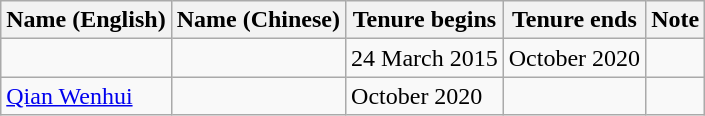<table class="wikitable">
<tr>
<th>Name (English)</th>
<th>Name (Chinese)</th>
<th>Tenure begins</th>
<th>Tenure ends</th>
<th>Note</th>
</tr>
<tr>
<td></td>
<td></td>
<td>24 March 2015</td>
<td>October 2020</td>
<td></td>
</tr>
<tr>
<td><a href='#'>Qian Wenhui</a></td>
<td></td>
<td>October 2020</td>
<td></td>
<td></td>
</tr>
</table>
